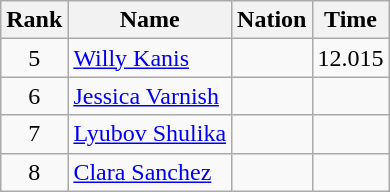<table class="wikitable sortable" style="text-align:center">
<tr>
<th>Rank</th>
<th>Name</th>
<th>Nation</th>
<th>Time</th>
</tr>
<tr>
<td>5</td>
<td align=left><a href='#'>Willy Kanis</a></td>
<td align=left></td>
<td>12.015</td>
</tr>
<tr>
<td>6</td>
<td align=left><a href='#'>Jessica Varnish</a></td>
<td align=left></td>
<td></td>
</tr>
<tr>
<td>7</td>
<td align=left><a href='#'>Lyubov Shulika</a></td>
<td align=left></td>
<td></td>
</tr>
<tr>
<td>8</td>
<td align=left><a href='#'>Clara Sanchez</a></td>
<td align=left></td>
<td></td>
</tr>
</table>
